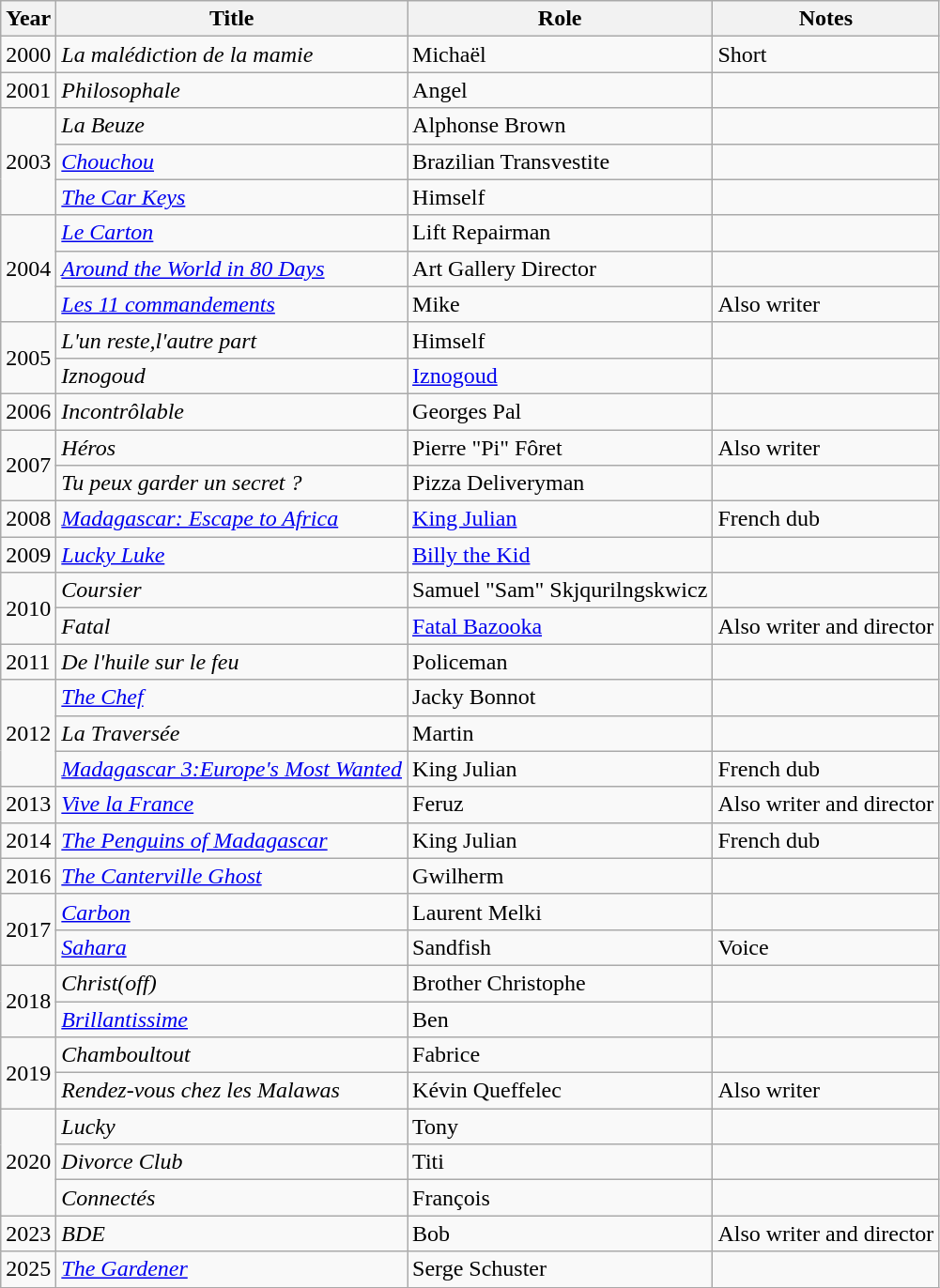<table class="wikitable">
<tr>
<th>Year</th>
<th>Title</th>
<th>Role</th>
<th>Notes</th>
</tr>
<tr>
<td>2000</td>
<td><em>La malédiction de la mamie</em></td>
<td>Michaël</td>
<td>Short</td>
</tr>
<tr>
<td>2001</td>
<td><em>Philosophale</em></td>
<td>Angel</td>
<td></td>
</tr>
<tr>
<td rowspan="3">2003</td>
<td><em>La Beuze</em></td>
<td>Alphonse Brown</td>
<td></td>
</tr>
<tr>
<td><em><a href='#'>Chouchou</a></em></td>
<td>Brazilian Transvestite</td>
<td></td>
</tr>
<tr>
<td><em><a href='#'>The Car Keys</a></em></td>
<td>Himself</td>
<td></td>
</tr>
<tr>
<td rowspan="3">2004</td>
<td><em><a href='#'>Le Carton</a></em></td>
<td>Lift Repairman</td>
<td></td>
</tr>
<tr>
<td><em><a href='#'>Around the World in 80 Days</a></em></td>
<td>Art Gallery Director</td>
<td></td>
</tr>
<tr>
<td><em><a href='#'>Les 11 commandements</a></em></td>
<td>Mike</td>
<td>Also writer</td>
</tr>
<tr>
<td rowspan="2">2005</td>
<td><em>L'un reste,l'autre part</em></td>
<td>Himself</td>
<td></td>
</tr>
<tr>
<td><em>Iznogoud</em></td>
<td><a href='#'>Iznogoud</a></td>
<td></td>
</tr>
<tr>
<td>2006</td>
<td><em>Incontrôlable</em></td>
<td>Georges Pal</td>
<td></td>
</tr>
<tr>
<td rowspan="2">2007</td>
<td><em>Héros</em></td>
<td>Pierre "Pi" Fôret</td>
<td>Also writer</td>
</tr>
<tr>
<td><em>Tu peux garder un secret ?</em></td>
<td>Pizza Deliveryman</td>
<td></td>
</tr>
<tr>
<td>2008</td>
<td><em><a href='#'>Madagascar: Escape to Africa</a></em></td>
<td><a href='#'>King Julian</a></td>
<td>French dub</td>
</tr>
<tr>
<td>2009</td>
<td><em><a href='#'>Lucky Luke</a></em></td>
<td><a href='#'>Billy the Kid</a></td>
<td></td>
</tr>
<tr>
<td rowspan="2">2010</td>
<td><em>Coursier</em></td>
<td>Samuel "Sam" Skjqurilngskwicz</td>
<td></td>
</tr>
<tr>
<td><em>Fatal</em></td>
<td><a href='#'>Fatal Bazooka</a></td>
<td>Also writer and director</td>
</tr>
<tr>
<td>2011</td>
<td><em>De l'huile sur le feu</em></td>
<td>Policeman</td>
<td></td>
</tr>
<tr>
<td rowspan="3">2012</td>
<td><em><a href='#'>The Chef</a></em></td>
<td>Jacky Bonnot</td>
<td></td>
</tr>
<tr>
<td><em>La Traversée</em></td>
<td>Martin</td>
<td></td>
</tr>
<tr>
<td><em><a href='#'>Madagascar 3:Europe's Most Wanted</a></em></td>
<td>King Julian</td>
<td>French dub</td>
</tr>
<tr>
<td>2013</td>
<td><em><a href='#'>Vive la France</a></em></td>
<td>Feruz</td>
<td>Also writer and director</td>
</tr>
<tr>
<td>2014</td>
<td><em><a href='#'>The Penguins of Madagascar</a></em></td>
<td>King Julian</td>
<td>French dub</td>
</tr>
<tr>
<td>2016</td>
<td><em><a href='#'>The Canterville Ghost</a></em></td>
<td>Gwilherm</td>
<td></td>
</tr>
<tr>
<td rowspan="2">2017</td>
<td><em><a href='#'>Carbon</a></em></td>
<td>Laurent Melki</td>
<td></td>
</tr>
<tr>
<td><em><a href='#'>Sahara</a></em></td>
<td>Sandfish</td>
<td>Voice</td>
</tr>
<tr>
<td rowspan="2">2018</td>
<td><em>Christ(off)</em></td>
<td>Brother Christophe</td>
<td></td>
</tr>
<tr>
<td><em><a href='#'>Brillantissime</a></em></td>
<td>Ben</td>
<td></td>
</tr>
<tr>
<td rowspan="2">2019</td>
<td><em>Chamboultout</em></td>
<td>Fabrice</td>
<td></td>
</tr>
<tr>
<td><em>Rendez-vous chez les Malawas</em></td>
<td>Kévin Queffelec</td>
<td>Also writer</td>
</tr>
<tr>
<td rowspan="3">2020</td>
<td><em>Lucky</em></td>
<td>Tony</td>
<td></td>
</tr>
<tr>
<td><em>Divorce Club</em></td>
<td>Titi</td>
<td></td>
</tr>
<tr>
<td><em>Connectés</em></td>
<td>François</td>
<td></td>
</tr>
<tr>
<td>2023</td>
<td><em>BDE</em></td>
<td>Bob</td>
<td>Also writer and director</td>
</tr>
<tr>
<td>2025</td>
<td><em><a href='#'>The Gardener</a></em></td>
<td>Serge Schuster</td>
<td></td>
</tr>
</table>
